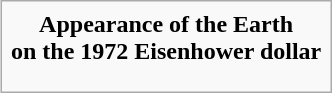<table class="infobox">
<tr>
<th style="text-align: center;">Appearance of the Earth <br> on the 1972 Eisenhower dollar</th>
</tr>
<tr>
<td></td>
</tr>
<tr>
<td></td>
</tr>
<tr>
<td></td>
</tr>
</table>
